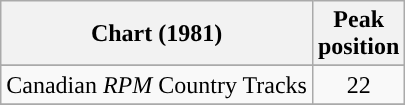<table class="wikitable sortable">
<tr>
<th align="left">Chart (1981)</th>
<th align="center">Peak<br>position</th>
</tr>
<tr>
</tr>
<tr>
<td align="left">Canadian <em>RPM</em> Country Tracks</td>
<td align="center">22</td>
</tr>
<tr>
</tr>
</table>
